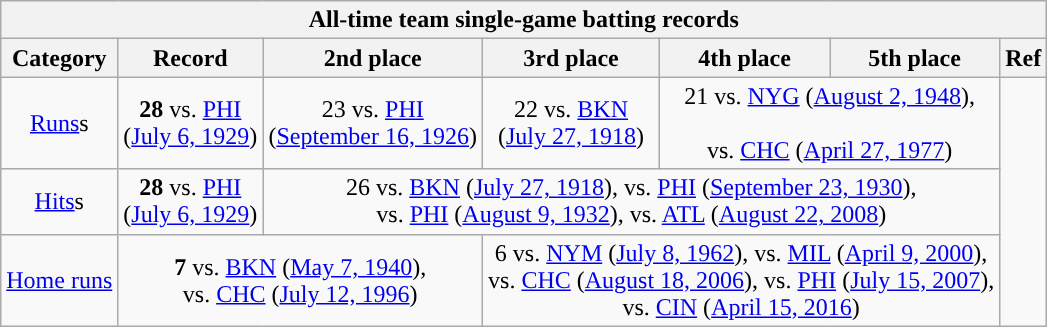<table class="wikitable unsortable" style="text-align:center">
<tr>
<th colspan=7><strong>All-time team single-game batting records</strong></th>
</tr>
<tr>
<th scope="col">Category</th>
<th scope="col">Record</th>
<th scope="col">2nd place</th>
<th scope="col">3rd place</th>
<th scope="col">4th place</th>
<th scope="col">5th place</th>
<th scope="col">Ref</th>
</tr>
<tr>
<td><a href='#'>Runs</a>s</td>
<td><strong>28</strong> vs. <a href='#'>PHI</a><br>(<a href='#'>July 6, 1929</a>)</td>
<td>23 vs. <a href='#'>PHI</a><br>(<a href='#'>September 16, 1926</a>)</td>
<td>22 vs. <a href='#'>BKN</a><br>(<a href='#'>July 27, 1918</a>)</td>
<td colspan="2" style="text-align: center;">21 vs. <a href='#'>NYG</a> (<a href='#'>August 2, 1948</a>),<br><br>vs. <a href='#'>CHC</a> (<a href='#'>April 27, 1977</a>)</td>
<td rowspan="3" style="text-align: center;"></td>
</tr>
<tr>
<td><a href='#'>Hits</a>s</td>
<td><strong>28</strong> vs. <a href='#'>PHI</a><br>(<a href='#'>July 6, 1929</a>)</td>
<td colspan="4" style="text-align: center;">26 vs. <a href='#'>BKN</a> (<a href='#'>July 27, 1918</a>), vs. <a href='#'>PHI</a> (<a href='#'>September 23, 1930</a>),<br>vs. <a href='#'>PHI</a> (<a href='#'>August 9, 1932</a>), vs. <a href='#'>ATL</a> (<a href='#'>August 22, 2008</a>)</td>
</tr>
<tr>
<td><a href='#'>Home runs</a></td>
<td colspan="2" style="text-align: center;"><strong>7</strong> vs. <a href='#'>BKN</a> (<a href='#'>May 7, 1940</a>),<br>vs. <a href='#'>CHC</a> (<a href='#'>July 12, 1996</a>)</td>
<td colspan="3" style="text-align: center;">6 vs. <a href='#'>NYM</a> (<a href='#'>July 8, 1962</a>), vs. <a href='#'>MIL</a> (<a href='#'>April 9, 2000</a>),<br>vs. <a href='#'>CHC</a> (<a href='#'>August 18, 2006</a>), vs. <a href='#'>PHI</a> (<a href='#'>July 15, 2007</a>),<br>vs. <a href='#'>CIN</a> (<a href='#'>April 15, 2016</a>)</td>
</tr>
</table>
